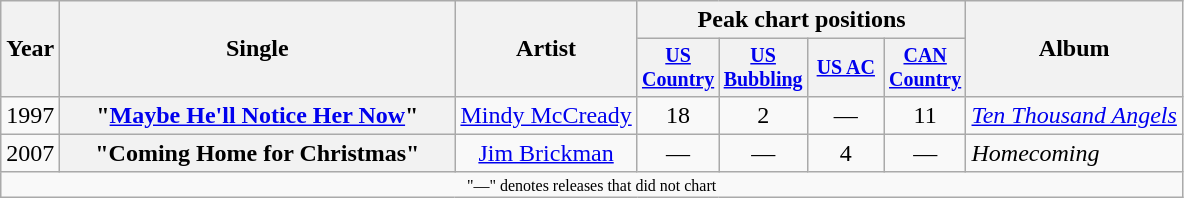<table class="wikitable plainrowheaders" style="text-align:center;">
<tr>
<th rowspan="2">Year</th>
<th rowspan="2" style="width:16em;">Single</th>
<th rowspan="2">Artist</th>
<th colspan="4">Peak chart positions</th>
<th rowspan="2">Album</th>
</tr>
<tr style="font-size:smaller;">
<th width="45"><a href='#'>US Country</a></th>
<th width="45"><a href='#'>US Bubbling</a></th>
<th width="45"><a href='#'>US AC</a></th>
<th width="45"><a href='#'>CAN Country</a></th>
</tr>
<tr>
<td>1997</td>
<th scope="row">"<a href='#'>Maybe He'll Notice Her Now</a>"</th>
<td><a href='#'>Mindy McCready</a></td>
<td>18</td>
<td>2</td>
<td>—</td>
<td>11</td>
<td align="left"><em><a href='#'>Ten Thousand Angels</a></em></td>
</tr>
<tr>
<td>2007</td>
<th scope="row">"Coming Home for Christmas"</th>
<td><a href='#'>Jim Brickman</a></td>
<td>—</td>
<td>—</td>
<td>4</td>
<td>—</td>
<td align="left"><em>Homecoming</em></td>
</tr>
<tr>
<td colspan="8" style="font-size:8pt">"—" denotes releases that did not chart</td>
</tr>
</table>
